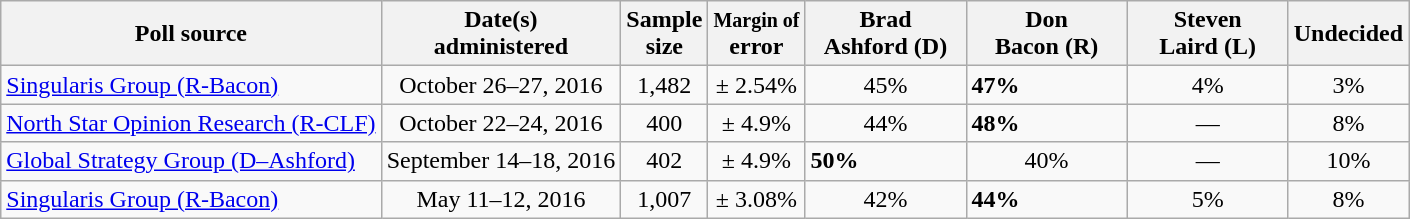<table class="wikitable">
<tr>
<th>Poll source</th>
<th>Date(s)<br>administered</th>
<th>Sample<br>size</th>
<th><small>Margin of</small><br>error</th>
<th style="width:100px;">Brad<br>Ashford (D)</th>
<th style="width:100px;">Don<br>Bacon (R)</th>
<th style="width:100px;">Steven<br>Laird (L)</th>
<th>Undecided</th>
</tr>
<tr>
<td><a href='#'>Singularis Group (R-Bacon)</a></td>
<td align=center>October 26–27, 2016</td>
<td align=center>1,482</td>
<td align=center>± 2.54%</td>
<td align=center>45%</td>
<td><strong>47%</strong></td>
<td align=center>4%</td>
<td align=center>3%</td>
</tr>
<tr>
<td><a href='#'>North Star Opinion Research (R-CLF)</a></td>
<td align=center>October 22–24, 2016</td>
<td align=center>400</td>
<td align=center>± 4.9%</td>
<td align=center>44%</td>
<td><strong>48%</strong></td>
<td align=center>—</td>
<td align=center>8%</td>
</tr>
<tr>
<td><a href='#'>Global Strategy Group (D–Ashford)</a></td>
<td align=center>September 14–18, 2016</td>
<td align=center>402</td>
<td align=center>± 4.9%</td>
<td><strong>50%</strong></td>
<td align=center>40%</td>
<td align=center>—</td>
<td align=center>10%</td>
</tr>
<tr>
<td><a href='#'>Singularis Group (R-Bacon)</a></td>
<td align=center>May 11–12, 2016</td>
<td align=center>1,007</td>
<td align=center>± 3.08%</td>
<td align=center>42%</td>
<td><strong>44%</strong></td>
<td align=center>5%</td>
<td align=center>8%</td>
</tr>
</table>
